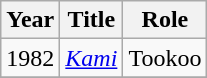<table class="wikitable">
<tr>
<th>Year</th>
<th>Title</th>
<th>Role</th>
</tr>
<tr>
<td>1982</td>
<td><em><a href='#'>Kami</a></em></td>
<td>Tookoo</td>
</tr>
<tr>
</tr>
</table>
